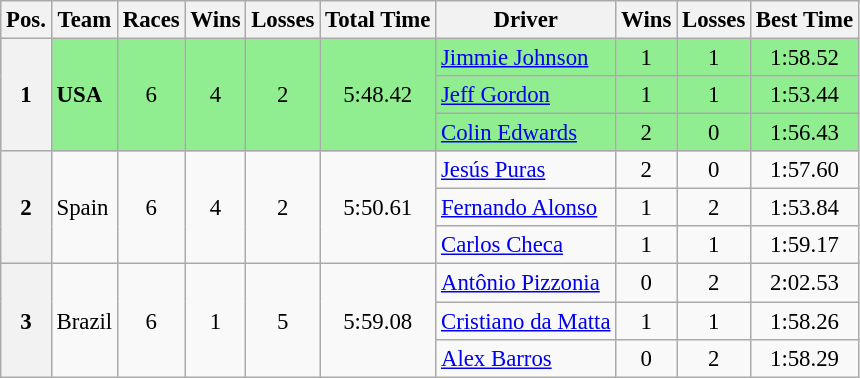<table class="wikitable" style="font-size: 95%;">
<tr>
<th>Pos.</th>
<th>Team</th>
<th>Races</th>
<th>Wins</th>
<th>Losses</th>
<th>Total Time</th>
<th>Driver</th>
<th>Wins</th>
<th>Losses</th>
<th>Best Time</th>
</tr>
<tr style="background:lightgreen;">
<th rowspan=3>1</th>
<td rowspan=3> <strong>USA</strong></td>
<td rowspan=3 align=center>6</td>
<td rowspan=3 align=center>4</td>
<td rowspan=3 align=center>2</td>
<td rowspan=3 align=center>5:48.42</td>
<td> <a href='#'>Jimmie Johnson</a></td>
<td align=center>1</td>
<td align=center>1</td>
<td align=center>1:58.52</td>
</tr>
<tr style="background:lightgreen;">
<td> <a href='#'>Jeff Gordon</a></td>
<td align=center>1</td>
<td align=center>1</td>
<td align=center>1:53.44</td>
</tr>
<tr style="background:lightgreen;">
<td> <a href='#'>Colin Edwards</a></td>
<td align=center>2</td>
<td align=center>0</td>
<td align=center>1:56.43</td>
</tr>
<tr>
<th rowspan=3>2</th>
<td rowspan=3>  Spain</td>
<td rowspan=3 align=center>6</td>
<td rowspan=3 align=center>4</td>
<td rowspan=3 align=center>2</td>
<td rowspan=3 align=center>5:50.61</td>
<td> <a href='#'>Jesús Puras</a></td>
<td align=center>2</td>
<td align=center>0</td>
<td align=center>1:57.60</td>
</tr>
<tr>
<td> <a href='#'>Fernando Alonso</a></td>
<td align=center>1</td>
<td align=center>2</td>
<td align=center>1:53.84</td>
</tr>
<tr>
<td> <a href='#'>Carlos Checa</a></td>
<td align=center>1</td>
<td align=center>1</td>
<td align=center>1:59.17</td>
</tr>
<tr>
<th rowspan=3>3</th>
<td rowspan=3> Brazil</td>
<td rowspan=3 align=center>6</td>
<td rowspan=3 align=center>1</td>
<td rowspan=3 align=center>5</td>
<td rowspan=3 align=center>5:59.08</td>
<td> <a href='#'>Antônio Pizzonia</a></td>
<td align=center>0</td>
<td align=center>2</td>
<td align=center>2:02.53</td>
</tr>
<tr>
<td> <a href='#'>Cristiano da Matta</a></td>
<td align=center>1</td>
<td align=center>1</td>
<td align=center>1:58.26</td>
</tr>
<tr>
<td> <a href='#'>Alex Barros</a></td>
<td align=center>0</td>
<td align=center>2</td>
<td align=center>1:58.29</td>
</tr>
</table>
